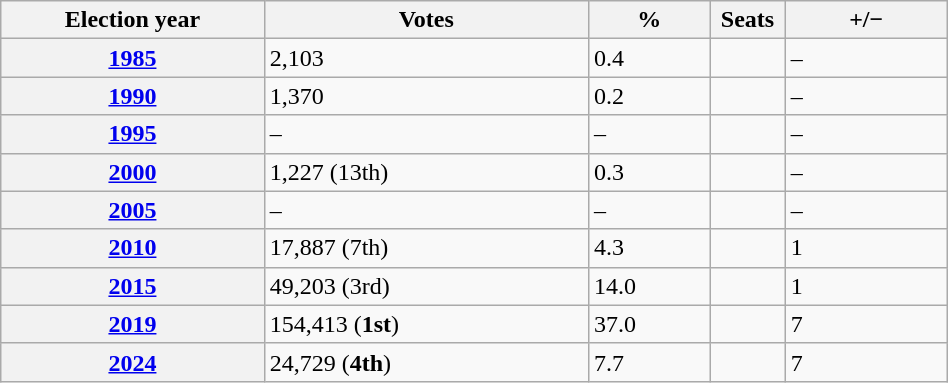<table class="wikitable" style="width:50%; border:1px #AAAAFF solid">
<tr>
<th width="13%">Election year</th>
<th width="16%">Votes</th>
<th width="6%">%</th>
<th width="1%">Seats</th>
<th width="8%">+/−</th>
</tr>
<tr>
<th><a href='#'>1985</a></th>
<td>2,103</td>
<td>0.4</td>
<td></td>
<td><div>–</div></td>
</tr>
<tr>
<th><a href='#'>1990</a></th>
<td>1,370</td>
<td>0.2</td>
<td></td>
<td><div>–</div></td>
</tr>
<tr>
<th><a href='#'>1995</a></th>
<td>–</td>
<td>–</td>
<td></td>
<td><div>–</div></td>
</tr>
<tr>
<th><a href='#'>2000</a></th>
<td>1,227 (13th)</td>
<td>0.3</td>
<td></td>
<td><div>–</div></td>
</tr>
<tr>
<th><a href='#'>2005</a></th>
<td>–</td>
<td>–</td>
<td></td>
<td><div>–</div></td>
</tr>
<tr>
<th><a href='#'>2010</a></th>
<td>17,887 (7th)</td>
<td>4.3</td>
<td></td>
<td><div> 1</div></td>
</tr>
<tr>
<th><a href='#'>2015</a></th>
<td>49,203 (3rd)</td>
<td>14.0</td>
<td></td>
<td><div> 1</div></td>
</tr>
<tr>
<th><a href='#'>2019</a></th>
<td>154,413 (<strong>1st</strong>)</td>
<td>37.0</td>
<td></td>
<td><div> 7</div></td>
</tr>
<tr>
<th><a href='#'>2024</a></th>
<td>24,729 (<strong>4th</strong>)</td>
<td>7.7</td>
<td></td>
<td><div> 7</div></td>
</tr>
</table>
